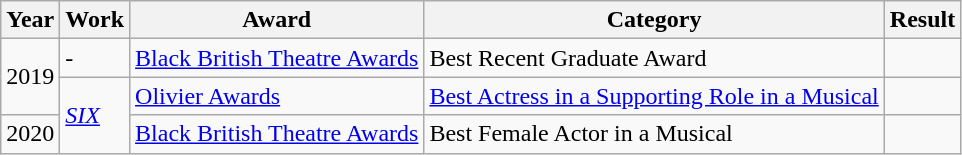<table class="wikitable sortable">
<tr>
<th>Year</th>
<th>Work</th>
<th>Award</th>
<th>Category</th>
<th>Result</th>
</tr>
<tr>
<td rowspan="2">2019</td>
<td>-</td>
<td><a href='#'>Black British Theatre Awards</a></td>
<td>Best Recent Graduate Award</td>
<td></td>
</tr>
<tr>
<td rowspan="2"><em><a href='#'>SIX</a></em></td>
<td><a href='#'>Olivier Awards</a></td>
<td><a href='#'>Best Actress in a Supporting Role in a Musical</a></td>
<td></td>
</tr>
<tr>
<td>2020</td>
<td><a href='#'>Black British Theatre Awards</a></td>
<td>Best Female Actor in a Musical</td>
<td></td>
</tr>
</table>
